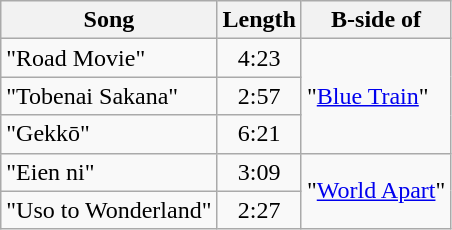<table class="wikitable">
<tr>
<th>Song</th>
<th>Length</th>
<th>B-side of</th>
</tr>
<tr>
<td>"Road Movie"</td>
<td align="center">4:23</td>
<td rowspan="3">"<a href='#'>Blue Train</a>"</td>
</tr>
<tr>
<td>"Tobenai Sakana"</td>
<td align="center">2:57</td>
</tr>
<tr>
<td>"Gekkō"</td>
<td align="center">6:21</td>
</tr>
<tr>
<td>"Eien ni"</td>
<td align="center">3:09</td>
<td rowspan="2">"<a href='#'>World Apart</a>"</td>
</tr>
<tr>
<td>"Uso to Wonderland"</td>
<td align="center">2:27</td>
</tr>
</table>
